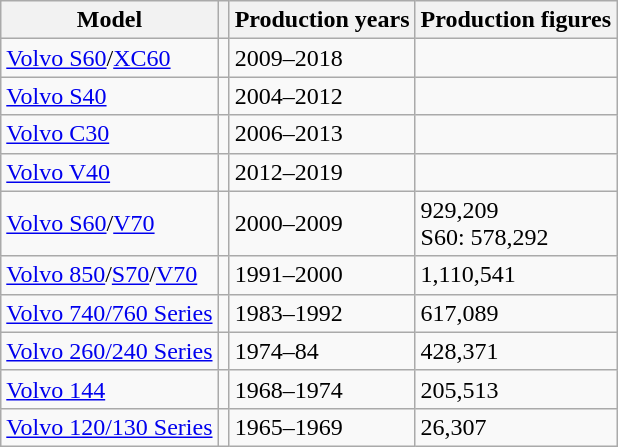<table class="wikitable">
<tr>
<th>Model</th>
<th></th>
<th>Production years</th>
<th>Production figures</th>
</tr>
<tr>
<td><a href='#'>Volvo S60</a>/<a href='#'>XC60</a></td>
<td><br></td>
<td>2009–2018</td>
<td></td>
</tr>
<tr>
<td><a href='#'>Volvo S40</a></td>
<td></td>
<td>2004–2012</td>
<td></td>
</tr>
<tr>
<td><a href='#'>Volvo C30</a></td>
<td></td>
<td>2006–2013</td>
<td></td>
</tr>
<tr>
<td><a href='#'>Volvo V40</a></td>
<td></td>
<td>2012–2019</td>
<td></td>
</tr>
<tr>
<td><a href='#'>Volvo S60</a>/<a href='#'>V70</a></td>
<td></td>
<td>2000–2009</td>
<td>929,209<br>S60:  578,292</td>
</tr>
<tr>
<td><a href='#'>Volvo 850</a>/<a href='#'>S70</a>/<a href='#'>V70</a></td>
<td></td>
<td>1991–2000</td>
<td>1,110,541</td>
</tr>
<tr>
<td><a href='#'>Volvo 740/760 Series</a></td>
<td></td>
<td>1983–1992</td>
<td>617,089</td>
</tr>
<tr>
<td><a href='#'>Volvo 260/240 Series</a></td>
<td></td>
<td>1974–84</td>
<td>428,371</td>
</tr>
<tr>
<td><a href='#'>Volvo 144</a></td>
<td></td>
<td>1968–1974</td>
<td>205,513</td>
</tr>
<tr>
<td><a href='#'>Volvo 120/130 Series</a></td>
<td></td>
<td>1965–1969</td>
<td>26,307</td>
</tr>
</table>
